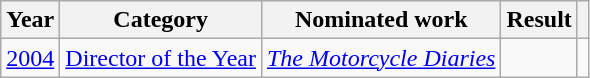<table class="wikitable sortable">
<tr>
<th>Year</th>
<th>Category</th>
<th>Nominated work</th>
<th>Result</th>
<th class="unsortable"></th>
</tr>
<tr>
<td><a href='#'>2004</a></td>
<td><a href='#'>Director of the Year</a></td>
<td><em><a href='#'>The Motorcycle Diaries</a></em></td>
<td></td>
<td></td>
</tr>
</table>
